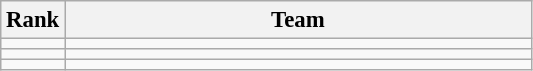<table class="wikitable" style="font-size:95%;">
<tr>
<th>Rank</th>
<th align="left" style="width: 20em">Team</th>
</tr>
<tr>
<td align="center"></td>
<td></td>
</tr>
<tr>
<td align="center"></td>
<td></td>
</tr>
<tr>
<td align="center"></td>
<td></td>
</tr>
</table>
